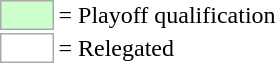<table>
<tr>
<td bgcolor=#cfc style="border:1px solid #aaaaaa; width:2em;"></td>
<td>= Playoff qualification</td>
</tr>
<tr>
<td class="hintergrundfarbe7" style="border:1px solid #aaaaaa; width:2em;"></td>
<td>= Relegated</td>
</tr>
</table>
